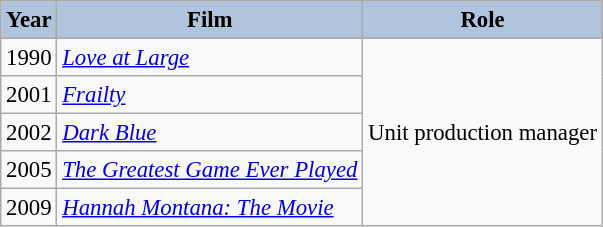<table class="wikitable" style="font-size:95%;">
<tr>
<th style="background:#B0C4DE;">Year</th>
<th style="background:#B0C4DE;">Film</th>
<th style="background:#B0C4DE;">Role</th>
</tr>
<tr>
<td>1990</td>
<td><em><a href='#'>Love at Large</a></em></td>
<td rowspan=5>Unit production manager</td>
</tr>
<tr>
<td>2001</td>
<td><em><a href='#'>Frailty</a></em></td>
</tr>
<tr>
<td>2002</td>
<td><em><a href='#'>Dark Blue</a></em></td>
</tr>
<tr>
<td>2005</td>
<td><em><a href='#'>The Greatest Game Ever Played</a></em></td>
</tr>
<tr>
<td>2009</td>
<td><em><a href='#'>Hannah Montana: The Movie</a></em></td>
</tr>
</table>
